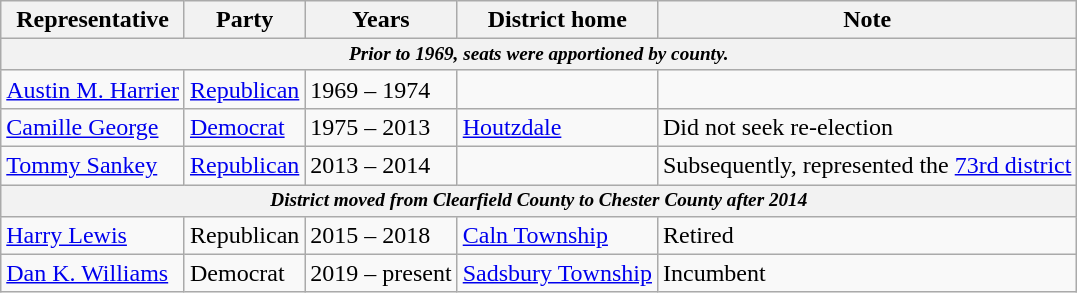<table class=wikitable>
<tr valign=bottom>
<th>Representative</th>
<th>Party</th>
<th>Years</th>
<th>District home</th>
<th>Note</th>
</tr>
<tr>
<th colspan=5 style="font-size: 80%;"><em>Prior to 1969, seats were apportioned by county.</em></th>
</tr>
<tr>
<td><a href='#'>Austin M. Harrier</a></td>
<td><a href='#'>Republican</a></td>
<td>1969 – 1974</td>
<td></td>
<td></td>
</tr>
<tr>
<td><a href='#'>Camille George</a></td>
<td><a href='#'>Democrat</a></td>
<td>1975 – 2013</td>
<td><a href='#'>Houtzdale</a></td>
<td>Did not seek re-election</td>
</tr>
<tr>
<td><a href='#'>Tommy Sankey</a></td>
<td><a href='#'>Republican</a></td>
<td>2013 – 2014</td>
<td></td>
<td>Subsequently, represented the <a href='#'>73rd district</a></td>
</tr>
<tr>
<th colspan=5 style="font-size: 80%;"><em>District moved from Clearfield County to Chester County after 2014</em></th>
</tr>
<tr>
<td><a href='#'>Harry Lewis</a></td>
<td>Republican</td>
<td>2015 – 2018</td>
<td><a href='#'>Caln Township</a></td>
<td>Retired</td>
</tr>
<tr>
<td><a href='#'>Dan K. Williams</a></td>
<td>Democrat</td>
<td>2019 – present</td>
<td><a href='#'>Sadsbury Township</a></td>
<td>Incumbent</td>
</tr>
</table>
